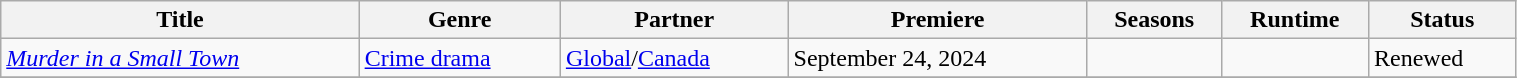<table class="wikitable sortable" style="width:80%;">
<tr>
<th>Title</th>
<th>Genre</th>
<th>Partner</th>
<th>Premiere</th>
<th>Seasons</th>
<th>Runtime</th>
<th>Status</th>
</tr>
<tr>
<td><em><a href='#'>Murder in a Small Town</a></em></td>
<td><a href='#'>Crime drama</a></td>
<td><a href='#'>Global</a>/<a href='#'>Canada</a></td>
<td>September 24, 2024</td>
<td></td>
<td></td>
<td>Renewed</td>
</tr>
<tr>
</tr>
</table>
